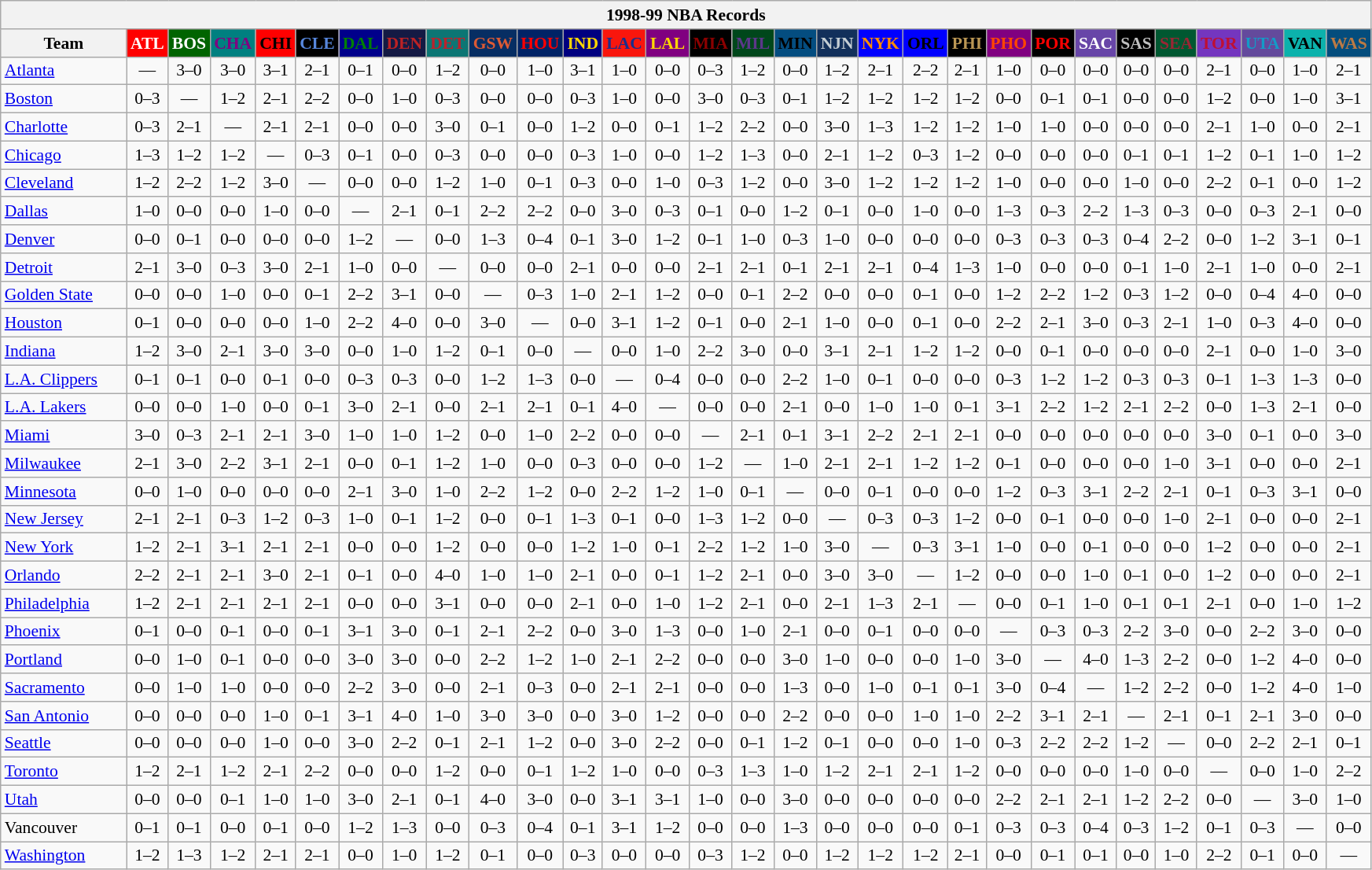<table class="wikitable" style="font-size:90%; text-align:center;">
<tr>
<th colspan=30>1998-99 NBA Records</th>
</tr>
<tr>
<th width=100>Team</th>
<th style="background:#FF0000;color:#FFFFFF;width=35">ATL</th>
<th style="background:#006400;color:#FFFFFF;width=35">BOS</th>
<th style="background:#008080;color:#800080;width=35">CHA</th>
<th style="background:#FF0000;color:#000000;width=35">CHI</th>
<th style="background:#000000;color:#5787DC;width=35">CLE</th>
<th style="background:#00008B;color:#008000;width=35">DAL</th>
<th style="background:#141A44;color:#BC2224;width=35">DEN</th>
<th style="background:#0C7674;color:#BB222C;width=35">DET</th>
<th style="background:#072E63;color:#DC5A34;width=35">GSW</th>
<th style="background:#002366;color:#FF0000;width=35">HOU</th>
<th style="background:#000080;color:#FFD700;width=35">IND</th>
<th style="background:#F9160D;color:#1A2E8B;width=35">LAC</th>
<th style="background:#800080;color:#FFD700;width=35">LAL</th>
<th style="background:#000000;color:#8B0000;width=35">MIA</th>
<th style="background:#00471B;color:#5C378A;width=35">MIL</th>
<th style="background:#044D80;color:#000000;width=35">MIN</th>
<th style="background:#12305B;color:#C4CED4;width=35">NJN</th>
<th style="background:#0000FF;color:#FF8C00;width=35">NYK</th>
<th style="background:#0000FF;color:#000000;width=35">ORL</th>
<th style="background:#000000;color:#BB9754;width=35">PHI</th>
<th style="background:#800080;color:#FF4500;width=35">PHO</th>
<th style="background:#000000;color:#FF0000;width=35">POR</th>
<th style="background:#6846A8;color:#FFFFFF;width=35">SAC</th>
<th style="background:#000000;color:#C0C0C0;width=35">SAS</th>
<th style="background:#005831;color:#992634;width=35">SEA</th>
<th style="background:#7436BF;color:#BE0F34;width=35">TOR</th>
<th style="background:#644A9C;color:#149BC7;width=35">UTA</th>
<th style="background:#0CB2AC;color:#000000;width=35">VAN</th>
<th style="background:#044D7D;color:#BC7A44;width=35">WAS</th>
</tr>
<tr>
<td style="text-align:left;"><a href='#'>Atlanta</a></td>
<td>—</td>
<td>3–0</td>
<td>3–0</td>
<td>3–1</td>
<td>2–1</td>
<td>0–1</td>
<td>0–0</td>
<td>1–2</td>
<td>0–0</td>
<td>1–0</td>
<td>3–1</td>
<td>1–0</td>
<td>0–0</td>
<td>0–3</td>
<td>1–2</td>
<td>0–0</td>
<td>1–2</td>
<td>2–1</td>
<td>2–2</td>
<td>2–1</td>
<td>1–0</td>
<td>0–0</td>
<td>0–0</td>
<td>0–0</td>
<td>0–0</td>
<td>2–1</td>
<td>0–0</td>
<td>1–0</td>
<td>2–1</td>
</tr>
<tr>
<td style="text-align:left;"><a href='#'>Boston</a></td>
<td>0–3</td>
<td>—</td>
<td>1–2</td>
<td>2–1</td>
<td>2–2</td>
<td>0–0</td>
<td>1–0</td>
<td>0–3</td>
<td>0–0</td>
<td>0–0</td>
<td>0–3</td>
<td>1–0</td>
<td>0–0</td>
<td>3–0</td>
<td>0–3</td>
<td>0–1</td>
<td>1–2</td>
<td>1–2</td>
<td>1–2</td>
<td>1–2</td>
<td>0–0</td>
<td>0–1</td>
<td>0–1</td>
<td>0–0</td>
<td>0–0</td>
<td>1–2</td>
<td>0–0</td>
<td>1–0</td>
<td>3–1</td>
</tr>
<tr>
<td style="text-align:left;"><a href='#'>Charlotte</a></td>
<td>0–3</td>
<td>2–1</td>
<td>—</td>
<td>2–1</td>
<td>2–1</td>
<td>0–0</td>
<td>0–0</td>
<td>3–0</td>
<td>0–1</td>
<td>0–0</td>
<td>1–2</td>
<td>0–0</td>
<td>0–1</td>
<td>1–2</td>
<td>2–2</td>
<td>0–0</td>
<td>3–0</td>
<td>1–3</td>
<td>1–2</td>
<td>1–2</td>
<td>1–0</td>
<td>1–0</td>
<td>0–0</td>
<td>0–0</td>
<td>0–0</td>
<td>2–1</td>
<td>1–0</td>
<td>0–0</td>
<td>2–1</td>
</tr>
<tr>
<td style="text-align:left;"><a href='#'>Chicago</a></td>
<td>1–3</td>
<td>1–2</td>
<td>1–2</td>
<td>—</td>
<td>0–3</td>
<td>0–1</td>
<td>0–0</td>
<td>0–3</td>
<td>0–0</td>
<td>0–0</td>
<td>0–3</td>
<td>1–0</td>
<td>0–0</td>
<td>1–2</td>
<td>1–3</td>
<td>0–0</td>
<td>2–1</td>
<td>1–2</td>
<td>0–3</td>
<td>1–2</td>
<td>0–0</td>
<td>0–0</td>
<td>0–0</td>
<td>0–1</td>
<td>0–1</td>
<td>1–2</td>
<td>0–1</td>
<td>1–0</td>
<td>1–2</td>
</tr>
<tr>
<td style="text-align:left;"><a href='#'>Cleveland</a></td>
<td>1–2</td>
<td>2–2</td>
<td>1–2</td>
<td>3–0</td>
<td>—</td>
<td>0–0</td>
<td>0–0</td>
<td>1–2</td>
<td>1–0</td>
<td>0–1</td>
<td>0–3</td>
<td>0–0</td>
<td>1–0</td>
<td>0–3</td>
<td>1–2</td>
<td>0–0</td>
<td>3–0</td>
<td>1–2</td>
<td>1–2</td>
<td>1–2</td>
<td>1–0</td>
<td>0–0</td>
<td>0–0</td>
<td>1–0</td>
<td>0–0</td>
<td>2–2</td>
<td>0–1</td>
<td>0–0</td>
<td>1–2</td>
</tr>
<tr>
<td style="text-align:left;"><a href='#'>Dallas</a></td>
<td>1–0</td>
<td>0–0</td>
<td>0–0</td>
<td>1–0</td>
<td>0–0</td>
<td>—</td>
<td>2–1</td>
<td>0–1</td>
<td>2–2</td>
<td>2–2</td>
<td>0–0</td>
<td>3–0</td>
<td>0–3</td>
<td>0–1</td>
<td>0–0</td>
<td>1–2</td>
<td>0–1</td>
<td>0–0</td>
<td>1–0</td>
<td>0–0</td>
<td>1–3</td>
<td>0–3</td>
<td>2–2</td>
<td>1–3</td>
<td>0–3</td>
<td>0–0</td>
<td>0–3</td>
<td>2–1</td>
<td>0–0</td>
</tr>
<tr>
<td style="text-align:left;"><a href='#'>Denver</a></td>
<td>0–0</td>
<td>0–1</td>
<td>0–0</td>
<td>0–0</td>
<td>0–0</td>
<td>1–2</td>
<td>—</td>
<td>0–0</td>
<td>1–3</td>
<td>0–4</td>
<td>0–1</td>
<td>3–0</td>
<td>1–2</td>
<td>0–1</td>
<td>1–0</td>
<td>0–3</td>
<td>1–0</td>
<td>0–0</td>
<td>0–0</td>
<td>0–0</td>
<td>0–3</td>
<td>0–3</td>
<td>0–3</td>
<td>0–4</td>
<td>2–2</td>
<td>0–0</td>
<td>1–2</td>
<td>3–1</td>
<td>0–1</td>
</tr>
<tr>
<td style="text-align:left;"><a href='#'>Detroit</a></td>
<td>2–1</td>
<td>3–0</td>
<td>0–3</td>
<td>3–0</td>
<td>2–1</td>
<td>1–0</td>
<td>0–0</td>
<td>—</td>
<td>0–0</td>
<td>0–0</td>
<td>2–1</td>
<td>0–0</td>
<td>0–0</td>
<td>2–1</td>
<td>2–1</td>
<td>0–1</td>
<td>2–1</td>
<td>2–1</td>
<td>0–4</td>
<td>1–3</td>
<td>1–0</td>
<td>0–0</td>
<td>0–0</td>
<td>0–1</td>
<td>1–0</td>
<td>2–1</td>
<td>1–0</td>
<td>0–0</td>
<td>2–1</td>
</tr>
<tr>
<td style="text-align:left;"><a href='#'>Golden State</a></td>
<td>0–0</td>
<td>0–0</td>
<td>1–0</td>
<td>0–0</td>
<td>0–1</td>
<td>2–2</td>
<td>3–1</td>
<td>0–0</td>
<td>—</td>
<td>0–3</td>
<td>1–0</td>
<td>2–1</td>
<td>1–2</td>
<td>0–0</td>
<td>0–1</td>
<td>2–2</td>
<td>0–0</td>
<td>0–0</td>
<td>0–1</td>
<td>0–0</td>
<td>1–2</td>
<td>2–2</td>
<td>1–2</td>
<td>0–3</td>
<td>1–2</td>
<td>0–0</td>
<td>0–4</td>
<td>4–0</td>
<td>0–0</td>
</tr>
<tr>
<td style="text-align:left;"><a href='#'>Houston</a></td>
<td>0–1</td>
<td>0–0</td>
<td>0–0</td>
<td>0–0</td>
<td>1–0</td>
<td>2–2</td>
<td>4–0</td>
<td>0–0</td>
<td>3–0</td>
<td>—</td>
<td>0–0</td>
<td>3–1</td>
<td>1–2</td>
<td>0–1</td>
<td>0–0</td>
<td>2–1</td>
<td>1–0</td>
<td>0–0</td>
<td>0–1</td>
<td>0–0</td>
<td>2–2</td>
<td>2–1</td>
<td>3–0</td>
<td>0–3</td>
<td>2–1</td>
<td>1–0</td>
<td>0–3</td>
<td>4–0</td>
<td>0–0</td>
</tr>
<tr>
<td style="text-align:left;"><a href='#'>Indiana</a></td>
<td>1–2</td>
<td>3–0</td>
<td>2–1</td>
<td>3–0</td>
<td>3–0</td>
<td>0–0</td>
<td>1–0</td>
<td>1–2</td>
<td>0–1</td>
<td>0–0</td>
<td>—</td>
<td>0–0</td>
<td>1–0</td>
<td>2–2</td>
<td>3–0</td>
<td>0–0</td>
<td>3–1</td>
<td>2–1</td>
<td>1–2</td>
<td>1–2</td>
<td>0–0</td>
<td>0–1</td>
<td>0–0</td>
<td>0–0</td>
<td>0–0</td>
<td>2–1</td>
<td>0–0</td>
<td>1–0</td>
<td>3–0</td>
</tr>
<tr>
<td style="text-align:left;"><a href='#'>L.A. Clippers</a></td>
<td>0–1</td>
<td>0–1</td>
<td>0–0</td>
<td>0–1</td>
<td>0–0</td>
<td>0–3</td>
<td>0–3</td>
<td>0–0</td>
<td>1–2</td>
<td>1–3</td>
<td>0–0</td>
<td>—</td>
<td>0–4</td>
<td>0–0</td>
<td>0–0</td>
<td>2–2</td>
<td>1–0</td>
<td>0–1</td>
<td>0–0</td>
<td>0–0</td>
<td>0–3</td>
<td>1–2</td>
<td>1–2</td>
<td>0–3</td>
<td>0–3</td>
<td>0–1</td>
<td>1–3</td>
<td>1–3</td>
<td>0–0</td>
</tr>
<tr>
<td style="text-align:left;"><a href='#'>L.A. Lakers</a></td>
<td>0–0</td>
<td>0–0</td>
<td>1–0</td>
<td>0–0</td>
<td>0–1</td>
<td>3–0</td>
<td>2–1</td>
<td>0–0</td>
<td>2–1</td>
<td>2–1</td>
<td>0–1</td>
<td>4–0</td>
<td>—</td>
<td>0–0</td>
<td>0–0</td>
<td>2–1</td>
<td>0–0</td>
<td>1–0</td>
<td>1–0</td>
<td>0–1</td>
<td>3–1</td>
<td>2–2</td>
<td>1–2</td>
<td>2–1</td>
<td>2–2</td>
<td>0–0</td>
<td>1–3</td>
<td>2–1</td>
<td>0–0</td>
</tr>
<tr>
<td style="text-align:left;"><a href='#'>Miami</a></td>
<td>3–0</td>
<td>0–3</td>
<td>2–1</td>
<td>2–1</td>
<td>3–0</td>
<td>1–0</td>
<td>1–0</td>
<td>1–2</td>
<td>0–0</td>
<td>1–0</td>
<td>2–2</td>
<td>0–0</td>
<td>0–0</td>
<td>—</td>
<td>2–1</td>
<td>0–1</td>
<td>3–1</td>
<td>2–2</td>
<td>2–1</td>
<td>2–1</td>
<td>0–0</td>
<td>0–0</td>
<td>0–0</td>
<td>0–0</td>
<td>0–0</td>
<td>3–0</td>
<td>0–1</td>
<td>0–0</td>
<td>3–0</td>
</tr>
<tr>
<td style="text-align:left;"><a href='#'>Milwaukee</a></td>
<td>2–1</td>
<td>3–0</td>
<td>2–2</td>
<td>3–1</td>
<td>2–1</td>
<td>0–0</td>
<td>0–1</td>
<td>1–2</td>
<td>1–0</td>
<td>0–0</td>
<td>0–3</td>
<td>0–0</td>
<td>0–0</td>
<td>1–2</td>
<td>—</td>
<td>1–0</td>
<td>2–1</td>
<td>2–1</td>
<td>1–2</td>
<td>1–2</td>
<td>0–1</td>
<td>0–0</td>
<td>0–0</td>
<td>0–0</td>
<td>1–0</td>
<td>3–1</td>
<td>0–0</td>
<td>0–0</td>
<td>2–1</td>
</tr>
<tr>
<td style="text-align:left;"><a href='#'>Minnesota</a></td>
<td>0–0</td>
<td>1–0</td>
<td>0–0</td>
<td>0–0</td>
<td>0–0</td>
<td>2–1</td>
<td>3–0</td>
<td>1–0</td>
<td>2–2</td>
<td>1–2</td>
<td>0–0</td>
<td>2–2</td>
<td>1–2</td>
<td>1–0</td>
<td>0–1</td>
<td>—</td>
<td>0–0</td>
<td>0–1</td>
<td>0–0</td>
<td>0–0</td>
<td>1–2</td>
<td>0–3</td>
<td>3–1</td>
<td>2–2</td>
<td>2–1</td>
<td>0–1</td>
<td>0–3</td>
<td>3–1</td>
<td>0–0</td>
</tr>
<tr>
<td style="text-align:left;"><a href='#'>New Jersey</a></td>
<td>2–1</td>
<td>2–1</td>
<td>0–3</td>
<td>1–2</td>
<td>0–3</td>
<td>1–0</td>
<td>0–1</td>
<td>1–2</td>
<td>0–0</td>
<td>0–1</td>
<td>1–3</td>
<td>0–1</td>
<td>0–0</td>
<td>1–3</td>
<td>1–2</td>
<td>0–0</td>
<td>—</td>
<td>0–3</td>
<td>0–3</td>
<td>1–2</td>
<td>0–0</td>
<td>0–1</td>
<td>0–0</td>
<td>0–0</td>
<td>1–0</td>
<td>2–1</td>
<td>0–0</td>
<td>0–0</td>
<td>2–1</td>
</tr>
<tr>
<td style="text-align:left;"><a href='#'>New York</a></td>
<td>1–2</td>
<td>2–1</td>
<td>3–1</td>
<td>2–1</td>
<td>2–1</td>
<td>0–0</td>
<td>0–0</td>
<td>1–2</td>
<td>0–0</td>
<td>0–0</td>
<td>1–2</td>
<td>1–0</td>
<td>0–1</td>
<td>2–2</td>
<td>1–2</td>
<td>1–0</td>
<td>3–0</td>
<td>—</td>
<td>0–3</td>
<td>3–1</td>
<td>1–0</td>
<td>0–0</td>
<td>0–1</td>
<td>0–0</td>
<td>0–0</td>
<td>1–2</td>
<td>0–0</td>
<td>0–0</td>
<td>2–1</td>
</tr>
<tr>
<td style="text-align:left;"><a href='#'>Orlando</a></td>
<td>2–2</td>
<td>2–1</td>
<td>2–1</td>
<td>3–0</td>
<td>2–1</td>
<td>0–1</td>
<td>0–0</td>
<td>4–0</td>
<td>1–0</td>
<td>1–0</td>
<td>2–1</td>
<td>0–0</td>
<td>0–1</td>
<td>1–2</td>
<td>2–1</td>
<td>0–0</td>
<td>3–0</td>
<td>3–0</td>
<td>—</td>
<td>1–2</td>
<td>0–0</td>
<td>0–0</td>
<td>1–0</td>
<td>0–1</td>
<td>0–0</td>
<td>1–2</td>
<td>0–0</td>
<td>0–0</td>
<td>2–1</td>
</tr>
<tr>
<td style="text-align:left;"><a href='#'>Philadelphia</a></td>
<td>1–2</td>
<td>2–1</td>
<td>2–1</td>
<td>2–1</td>
<td>2–1</td>
<td>0–0</td>
<td>0–0</td>
<td>3–1</td>
<td>0–0</td>
<td>0–0</td>
<td>2–1</td>
<td>0–0</td>
<td>1–0</td>
<td>1–2</td>
<td>2–1</td>
<td>0–0</td>
<td>2–1</td>
<td>1–3</td>
<td>2–1</td>
<td>—</td>
<td>0–0</td>
<td>0–1</td>
<td>1–0</td>
<td>0–1</td>
<td>0–1</td>
<td>2–1</td>
<td>0–0</td>
<td>1–0</td>
<td>1–2</td>
</tr>
<tr>
<td style="text-align:left;"><a href='#'>Phoenix</a></td>
<td>0–1</td>
<td>0–0</td>
<td>0–1</td>
<td>0–0</td>
<td>0–1</td>
<td>3–1</td>
<td>3–0</td>
<td>0–1</td>
<td>2–1</td>
<td>2–2</td>
<td>0–0</td>
<td>3–0</td>
<td>1–3</td>
<td>0–0</td>
<td>1–0</td>
<td>2–1</td>
<td>0–0</td>
<td>0–1</td>
<td>0–0</td>
<td>0–0</td>
<td>—</td>
<td>0–3</td>
<td>0–3</td>
<td>2–2</td>
<td>3–0</td>
<td>0–0</td>
<td>2–2</td>
<td>3–0</td>
<td>0–0</td>
</tr>
<tr>
<td style="text-align:left;"><a href='#'>Portland</a></td>
<td>0–0</td>
<td>1–0</td>
<td>0–1</td>
<td>0–0</td>
<td>0–0</td>
<td>3–0</td>
<td>3–0</td>
<td>0–0</td>
<td>2–2</td>
<td>1–2</td>
<td>1–0</td>
<td>2–1</td>
<td>2–2</td>
<td>0–0</td>
<td>0–0</td>
<td>3–0</td>
<td>1–0</td>
<td>0–0</td>
<td>0–0</td>
<td>1–0</td>
<td>3–0</td>
<td>—</td>
<td>4–0</td>
<td>1–3</td>
<td>2–2</td>
<td>0–0</td>
<td>1–2</td>
<td>4–0</td>
<td>0–0</td>
</tr>
<tr>
<td style="text-align:left;"><a href='#'>Sacramento</a></td>
<td>0–0</td>
<td>1–0</td>
<td>1–0</td>
<td>0–0</td>
<td>0–0</td>
<td>2–2</td>
<td>3–0</td>
<td>0–0</td>
<td>2–1</td>
<td>0–3</td>
<td>0–0</td>
<td>2–1</td>
<td>2–1</td>
<td>0–0</td>
<td>0–0</td>
<td>1–3</td>
<td>0–0</td>
<td>1–0</td>
<td>0–1</td>
<td>0–1</td>
<td>3–0</td>
<td>0–4</td>
<td>—</td>
<td>1–2</td>
<td>2–2</td>
<td>0–0</td>
<td>1–2</td>
<td>4–0</td>
<td>1–0</td>
</tr>
<tr>
<td style="text-align:left;"><a href='#'>San Antonio</a></td>
<td>0–0</td>
<td>0–0</td>
<td>0–0</td>
<td>1–0</td>
<td>0–1</td>
<td>3–1</td>
<td>4–0</td>
<td>1–0</td>
<td>3–0</td>
<td>3–0</td>
<td>0–0</td>
<td>3–0</td>
<td>1–2</td>
<td>0–0</td>
<td>0–0</td>
<td>2–2</td>
<td>0–0</td>
<td>0–0</td>
<td>1–0</td>
<td>1–0</td>
<td>2–2</td>
<td>3–1</td>
<td>2–1</td>
<td>—</td>
<td>2–1</td>
<td>0–1</td>
<td>2–1</td>
<td>3–0</td>
<td>0–0</td>
</tr>
<tr>
<td style="text-align:left;"><a href='#'>Seattle</a></td>
<td>0–0</td>
<td>0–0</td>
<td>0–0</td>
<td>1–0</td>
<td>0–0</td>
<td>3–0</td>
<td>2–2</td>
<td>0–1</td>
<td>2–1</td>
<td>1–2</td>
<td>0–0</td>
<td>3–0</td>
<td>2–2</td>
<td>0–0</td>
<td>0–1</td>
<td>1–2</td>
<td>0–1</td>
<td>0–0</td>
<td>0–0</td>
<td>1–0</td>
<td>0–3</td>
<td>2–2</td>
<td>2–2</td>
<td>1–2</td>
<td>—</td>
<td>0–0</td>
<td>2–2</td>
<td>2–1</td>
<td>0–1</td>
</tr>
<tr>
<td style="text-align:left;"><a href='#'>Toronto</a></td>
<td>1–2</td>
<td>2–1</td>
<td>1–2</td>
<td>2–1</td>
<td>2–2</td>
<td>0–0</td>
<td>0–0</td>
<td>1–2</td>
<td>0–0</td>
<td>0–1</td>
<td>1–2</td>
<td>1–0</td>
<td>0–0</td>
<td>0–3</td>
<td>1–3</td>
<td>1–0</td>
<td>1–2</td>
<td>2–1</td>
<td>2–1</td>
<td>1–2</td>
<td>0–0</td>
<td>0–0</td>
<td>0–0</td>
<td>1–0</td>
<td>0–0</td>
<td>—</td>
<td>0–0</td>
<td>1–0</td>
<td>2–2</td>
</tr>
<tr>
<td style="text-align:left;"><a href='#'>Utah</a></td>
<td>0–0</td>
<td>0–0</td>
<td>0–1</td>
<td>1–0</td>
<td>1–0</td>
<td>3–0</td>
<td>2–1</td>
<td>0–1</td>
<td>4–0</td>
<td>3–0</td>
<td>0–0</td>
<td>3–1</td>
<td>3–1</td>
<td>1–0</td>
<td>0–0</td>
<td>3–0</td>
<td>0–0</td>
<td>0–0</td>
<td>0–0</td>
<td>0–0</td>
<td>2–2</td>
<td>2–1</td>
<td>2–1</td>
<td>1–2</td>
<td>2–2</td>
<td>0–0</td>
<td>—</td>
<td>3–0</td>
<td>1–0</td>
</tr>
<tr>
<td style="text-align:left;">Vancouver</td>
<td>0–1</td>
<td>0–1</td>
<td>0–0</td>
<td>0–1</td>
<td>0–0</td>
<td>1–2</td>
<td>1–3</td>
<td>0–0</td>
<td>0–3</td>
<td>0–4</td>
<td>0–1</td>
<td>3–1</td>
<td>1–2</td>
<td>0–0</td>
<td>0–0</td>
<td>1–3</td>
<td>0–0</td>
<td>0–0</td>
<td>0–0</td>
<td>0–1</td>
<td>0–3</td>
<td>0–3</td>
<td>0–4</td>
<td>0–3</td>
<td>1–2</td>
<td>0–1</td>
<td>0–3</td>
<td>—</td>
<td>0–0</td>
</tr>
<tr>
<td style="text-align:left;"><a href='#'>Washington</a></td>
<td>1–2</td>
<td>1–3</td>
<td>1–2</td>
<td>2–1</td>
<td>2–1</td>
<td>0–0</td>
<td>1–0</td>
<td>1–2</td>
<td>0–1</td>
<td>0–0</td>
<td>0–3</td>
<td>0–0</td>
<td>0–0</td>
<td>0–3</td>
<td>1–2</td>
<td>0–0</td>
<td>1–2</td>
<td>1–2</td>
<td>1–2</td>
<td>2–1</td>
<td>0–0</td>
<td>0–1</td>
<td>0–1</td>
<td>0–0</td>
<td>1–0</td>
<td>2–2</td>
<td>0–1</td>
<td>0–0</td>
<td>—</td>
</tr>
</table>
